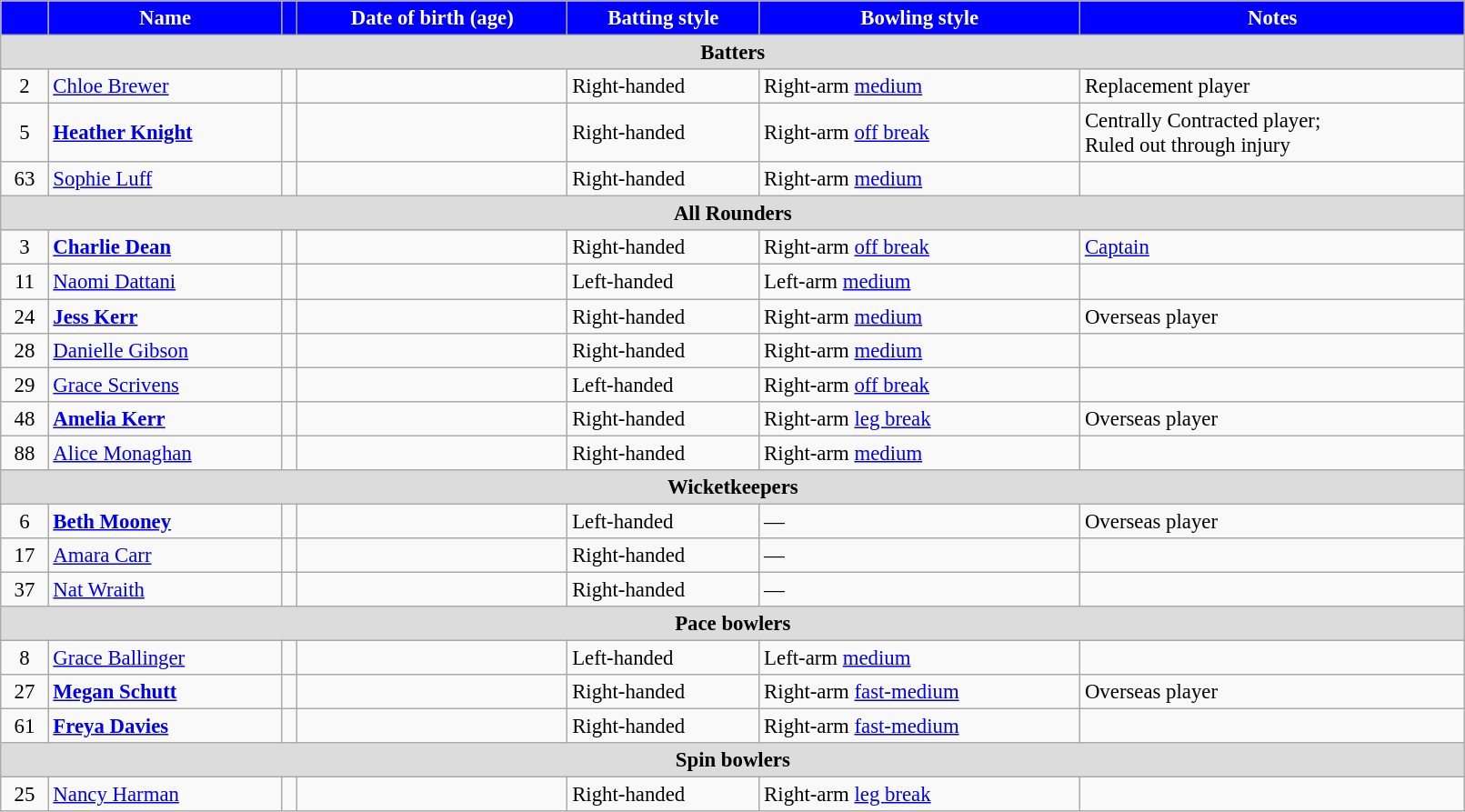<table class="wikitable" style="font-size:95%;" width="85%">
<tr>
<th style="background:blue; color:white"></th>
<th style="background:blue; color:white">Name</th>
<th style="background:blue; color:white"></th>
<th style="background:blue; color:white">Date of birth (age)</th>
<th style="background:blue; color:white">Batting style</th>
<th style="background:blue; color:white">Bowling style</th>
<th style="background:blue; color:white">Notes</th>
</tr>
<tr>
<th colspan="7" style="background: #DCDCDC" align=right>Batters</th>
</tr>
<tr>
<td style="text-align:center">2</td>
<td><a href='#'>Chloe Brewer</a></td>
<td style="text-align:center"></td>
<td></td>
<td>Right-handed</td>
<td>Right-arm <a href='#'>medium</a></td>
<td>Replacement player</td>
</tr>
<tr>
<td style="text-align:center">5</td>
<td><strong><a href='#'>Heather Knight</a></strong></td>
<td style="text-align:center"></td>
<td></td>
<td>Right-handed</td>
<td>Right-arm <a href='#'>off break</a></td>
<td>Centrally Contracted player; <br> Ruled out through injury</td>
</tr>
<tr>
<td style="text-align:center">63</td>
<td><a href='#'>Sophie Luff</a></td>
<td style="text-align:center"></td>
<td></td>
<td>Right-handed</td>
<td>Right-arm <a href='#'>medium</a></td>
<td></td>
</tr>
<tr>
<th colspan="7" style="background: #DCDCDC" align=right>All Rounders</th>
</tr>
<tr>
<td style="text-align:center">3</td>
<td><strong><a href='#'>Charlie Dean</a></strong></td>
<td style="text-align:center"></td>
<td></td>
<td>Right-handed</td>
<td>Right-arm <a href='#'>off break</a></td>
<td><a href='#'>Captain</a></td>
</tr>
<tr>
<td style="text-align:center">11</td>
<td><a href='#'>Naomi Dattani</a></td>
<td style="text-align:center"></td>
<td></td>
<td>Left-handed</td>
<td>Left-arm <a href='#'>medium</a></td>
<td></td>
</tr>
<tr>
<td style="text-align:center">24</td>
<td><strong><a href='#'>Jess Kerr</a></strong></td>
<td style="text-align:center"></td>
<td></td>
<td>Right-handed</td>
<td>Right-arm <a href='#'>medium</a></td>
<td>Overseas player</td>
</tr>
<tr>
<td style="text-align:center">28</td>
<td><a href='#'>Danielle Gibson</a></td>
<td style="text-align:center"></td>
<td></td>
<td>Right-handed</td>
<td>Right-arm <a href='#'>medium</a></td>
<td></td>
</tr>
<tr>
<td style="text-align:center">29</td>
<td><a href='#'>Grace Scrivens</a></td>
<td style="text-align:center"></td>
<td></td>
<td>Left-handed</td>
<td>Right-arm <a href='#'>off break</a></td>
<td></td>
</tr>
<tr>
<td style="text-align:center">48</td>
<td><strong><a href='#'>Amelia Kerr</a></strong></td>
<td style="text-align:center"></td>
<td></td>
<td>Right-handed</td>
<td>Right-arm <a href='#'>leg break</a></td>
<td>Overseas player</td>
</tr>
<tr>
<td style="text-align:center">88</td>
<td><a href='#'>Alice Monaghan</a></td>
<td style="text-align:center"></td>
<td></td>
<td>Right-handed</td>
<td>Right-arm <a href='#'>medium</a></td>
<td></td>
</tr>
<tr>
<th colspan="7" style="background: #DCDCDC" align=right>Wicketkeepers</th>
</tr>
<tr>
<td style="text-align:center">6</td>
<td><strong><a href='#'>Beth Mooney</a></strong></td>
<td style="text-align:center"></td>
<td></td>
<td>Left-handed</td>
<td>—</td>
<td>Overseas player</td>
</tr>
<tr>
<td style="text-align:center">17</td>
<td><a href='#'>Amara Carr</a></td>
<td style="text-align:center"></td>
<td></td>
<td>Right-handed</td>
<td>—</td>
<td></td>
</tr>
<tr>
<td style="text-align:center">37</td>
<td><a href='#'>Nat Wraith</a></td>
<td style="text-align:center"></td>
<td></td>
<td>Right-handed</td>
<td>—</td>
<td></td>
</tr>
<tr>
<th colspan="7" style="background: #DCDCDC" align=right>Pace bowlers</th>
</tr>
<tr>
<td style="text-align:center">8</td>
<td><a href='#'>Grace Ballinger</a></td>
<td style="text-align:center"></td>
<td></td>
<td>Left-handed</td>
<td>Left-arm <a href='#'>medium</a></td>
<td></td>
</tr>
<tr>
<td style="text-align:center">27</td>
<td><strong><a href='#'>Megan Schutt</a></strong></td>
<td style="text-align:center"></td>
<td></td>
<td>Right-handed</td>
<td>Right-arm <a href='#'>fast-medium</a></td>
<td>Overseas player</td>
</tr>
<tr>
<td style="text-align:center">61</td>
<td><strong><a href='#'>Freya Davies</a></strong></td>
<td style="text-align:center"></td>
<td></td>
<td>Right-handed</td>
<td>Right-arm <a href='#'>fast-medium</a></td>
<td></td>
</tr>
<tr>
<th colspan="7" style="background: #DCDCDC" align=right>Spin bowlers</th>
</tr>
<tr>
<td style="text-align:center">25</td>
<td><a href='#'>Nancy Harman</a></td>
<td style="text-align:center"></td>
<td></td>
<td>Right-handed</td>
<td>Right-arm <a href='#'>leg break</a></td>
<td></td>
</tr>
</table>
